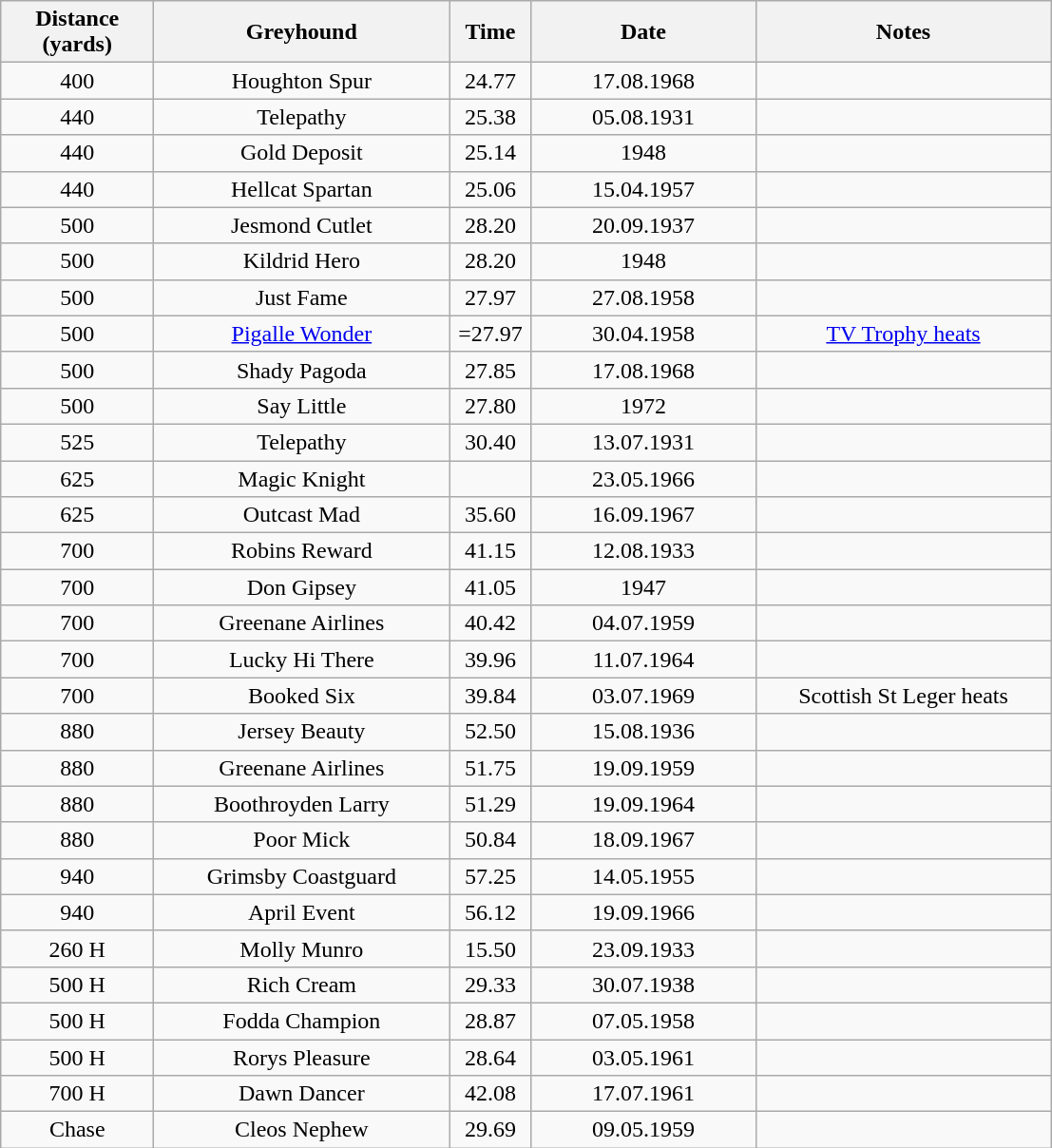<table class="wikitable" style="font-size: 100%">
<tr>
<th width=100>Distance <br>(yards)</th>
<th width=200>Greyhound</th>
<th width=50>Time</th>
<th width=150>Date</th>
<th width=200>Notes</th>
</tr>
<tr align=center>
<td>400</td>
<td>Houghton Spur</td>
<td>24.77</td>
<td>17.08.1968</td>
<td></td>
</tr>
<tr align=center>
<td>440</td>
<td>Telepathy</td>
<td>25.38</td>
<td>05.08.1931</td>
<td></td>
</tr>
<tr align=center>
<td>440</td>
<td>Gold Deposit</td>
<td>25.14</td>
<td>1948</td>
<td></td>
</tr>
<tr align=center>
<td>440</td>
<td>Hellcat Spartan</td>
<td>25.06</td>
<td>15.04.1957</td>
<td></td>
</tr>
<tr align=center>
<td>500</td>
<td>Jesmond Cutlet</td>
<td>28.20</td>
<td>20.09.1937</td>
<td></td>
</tr>
<tr align=center>
<td>500</td>
<td>Kildrid Hero</td>
<td>28.20</td>
<td>1948</td>
<td></td>
</tr>
<tr align=center>
<td>500</td>
<td>Just Fame</td>
<td>27.97</td>
<td>27.08.1958</td>
<td></td>
</tr>
<tr align=center>
<td>500</td>
<td><a href='#'>Pigalle Wonder</a></td>
<td>=27.97</td>
<td>30.04.1958</td>
<td><a href='#'>TV Trophy heats</a></td>
</tr>
<tr align=center>
<td>500</td>
<td>Shady Pagoda</td>
<td>27.85</td>
<td>17.08.1968</td>
<td></td>
</tr>
<tr align=center>
<td>500</td>
<td>Say Little</td>
<td>27.80</td>
<td>1972</td>
<td></td>
</tr>
<tr align=center>
<td>525</td>
<td>Telepathy</td>
<td>30.40</td>
<td>13.07.1931</td>
<td></td>
</tr>
<tr align=center>
<td>625</td>
<td>Magic Knight</td>
<td></td>
<td>23.05.1966</td>
<td></td>
</tr>
<tr align=center>
<td>625</td>
<td>Outcast Mad</td>
<td>35.60</td>
<td>16.09.1967</td>
<td></td>
</tr>
<tr align=center>
<td>700</td>
<td>Robins Reward</td>
<td>41.15</td>
<td>12.08.1933</td>
<td></td>
</tr>
<tr align=center>
<td>700</td>
<td>Don Gipsey</td>
<td>41.05</td>
<td>1947</td>
<td></td>
</tr>
<tr align=center>
<td>700</td>
<td>Greenane Airlines</td>
<td>40.42</td>
<td>04.07.1959</td>
<td></td>
</tr>
<tr align=center>
<td>700</td>
<td>Lucky Hi There</td>
<td>39.96</td>
<td>11.07.1964</td>
<td></td>
</tr>
<tr align=center>
<td>700</td>
<td>Booked Six</td>
<td>39.84</td>
<td>03.07.1969</td>
<td>Scottish St Leger heats</td>
</tr>
<tr align=center>
<td>880</td>
<td>Jersey Beauty</td>
<td>52.50</td>
<td>15.08.1936</td>
<td></td>
</tr>
<tr align=center>
<td>880</td>
<td>Greenane Airlines</td>
<td>51.75</td>
<td>19.09.1959</td>
<td></td>
</tr>
<tr align=center>
<td>880</td>
<td>Boothroyden Larry</td>
<td>51.29</td>
<td>19.09.1964</td>
<td></td>
</tr>
<tr align=center>
<td>880</td>
<td>Poor Mick</td>
<td>50.84</td>
<td>18.09.1967</td>
<td></td>
</tr>
<tr align=center>
<td>940</td>
<td>Grimsby Coastguard</td>
<td>57.25</td>
<td>14.05.1955</td>
<td></td>
</tr>
<tr align=center>
<td>940</td>
<td>April Event</td>
<td>56.12</td>
<td>19.09.1966</td>
<td></td>
</tr>
<tr align=center>
<td>260 H</td>
<td>Molly Munro</td>
<td>15.50</td>
<td>23.09.1933</td>
<td></td>
</tr>
<tr align=center>
<td>500 H</td>
<td>Rich Cream</td>
<td>29.33</td>
<td>30.07.1938</td>
<td></td>
</tr>
<tr align=center>
<td>500 H</td>
<td>Fodda Champion</td>
<td>28.87</td>
<td>07.05.1958</td>
<td></td>
</tr>
<tr align=center>
<td>500 H</td>
<td>Rorys Pleasure</td>
<td>28.64</td>
<td>03.05.1961</td>
<td></td>
</tr>
<tr align=center>
<td>700 H</td>
<td>Dawn Dancer</td>
<td>42.08</td>
<td>17.07.1961</td>
<td></td>
</tr>
<tr align=center>
<td 500>Chase</td>
<td>Cleos Nephew</td>
<td>29.69</td>
<td>09.05.1959</td>
<td></td>
</tr>
</table>
